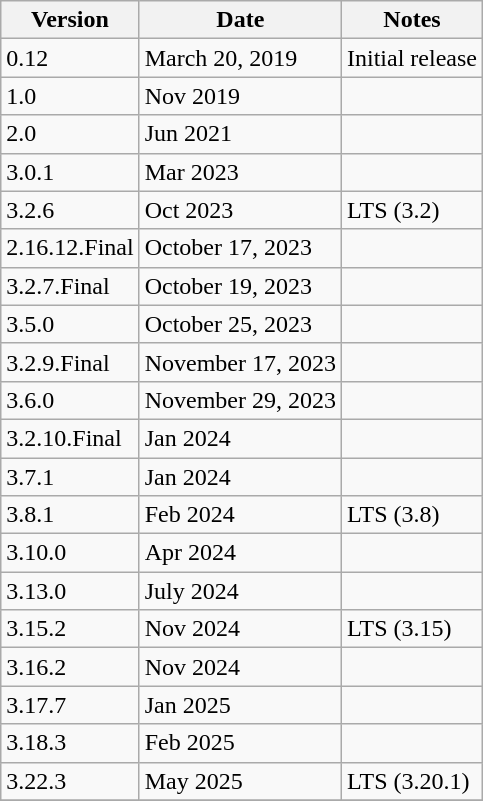<table class="wikitable sortable">
<tr>
<th>Version</th>
<th>Date</th>
<th>Notes</th>
</tr>
<tr>
<td>0.12</td>
<td>March 20, 2019</td>
<td>Initial release</td>
</tr>
<tr>
<td>1.0</td>
<td>Nov 2019</td>
<td></td>
</tr>
<tr>
<td>2.0</td>
<td>Jun 2021</td>
<td></td>
</tr>
<tr>
<td>3.0.1</td>
<td>Mar 2023</td>
<td></td>
</tr>
<tr>
<td>3.2.6</td>
<td>Oct 2023</td>
<td>LTS (3.2)</td>
</tr>
<tr>
<td>2.16.12.Final</td>
<td>October 17, 2023</td>
<td></td>
</tr>
<tr>
<td>3.2.7.Final</td>
<td>October 19, 2023</td>
<td></td>
</tr>
<tr>
<td>3.5.0</td>
<td>October 25, 2023</td>
<td></td>
</tr>
<tr>
<td>3.2.9.Final</td>
<td>November 17, 2023</td>
<td></td>
</tr>
<tr>
<td>3.6.0</td>
<td>November 29, 2023</td>
<td></td>
</tr>
<tr>
<td>3.2.10.Final</td>
<td>Jan 2024</td>
<td></td>
</tr>
<tr>
<td>3.7.1</td>
<td>Jan 2024</td>
<td></td>
</tr>
<tr>
<td>3.8.1</td>
<td>Feb 2024</td>
<td>LTS (3.8)</td>
</tr>
<tr>
<td>3.10.0</td>
<td>Apr 2024</td>
<td></td>
</tr>
<tr>
<td>3.13.0</td>
<td>July 2024</td>
<td></td>
</tr>
<tr>
<td>3.15.2</td>
<td>Nov 2024</td>
<td>LTS (3.15)</td>
</tr>
<tr>
<td>3.16.2</td>
<td>Nov 2024</td>
<td></td>
</tr>
<tr>
<td>3.17.7</td>
<td>Jan 2025</td>
<td></td>
</tr>
<tr>
<td>3.18.3</td>
<td>Feb 2025</td>
<td></td>
</tr>
<tr>
<td>3.22.3</td>
<td>May 2025</td>
<td>LTS (3.20.1)</td>
</tr>
<tr>
</tr>
</table>
